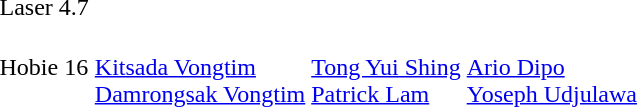<table>
<tr>
<td>Laser 4.7</td>
<td></td>
<td></td>
<td></td>
</tr>
<tr>
<td>Hobie 16</td>
<td><br><a href='#'>Kitsada Vongtim</a><br><a href='#'>Damrongsak Vongtim</a></td>
<td><br><a href='#'>Tong Yui Shing</a><br><a href='#'>Patrick Lam</a></td>
<td><br><a href='#'>Ario Dipo</a><br><a href='#'>Yoseph Udjulawa</a></td>
</tr>
</table>
